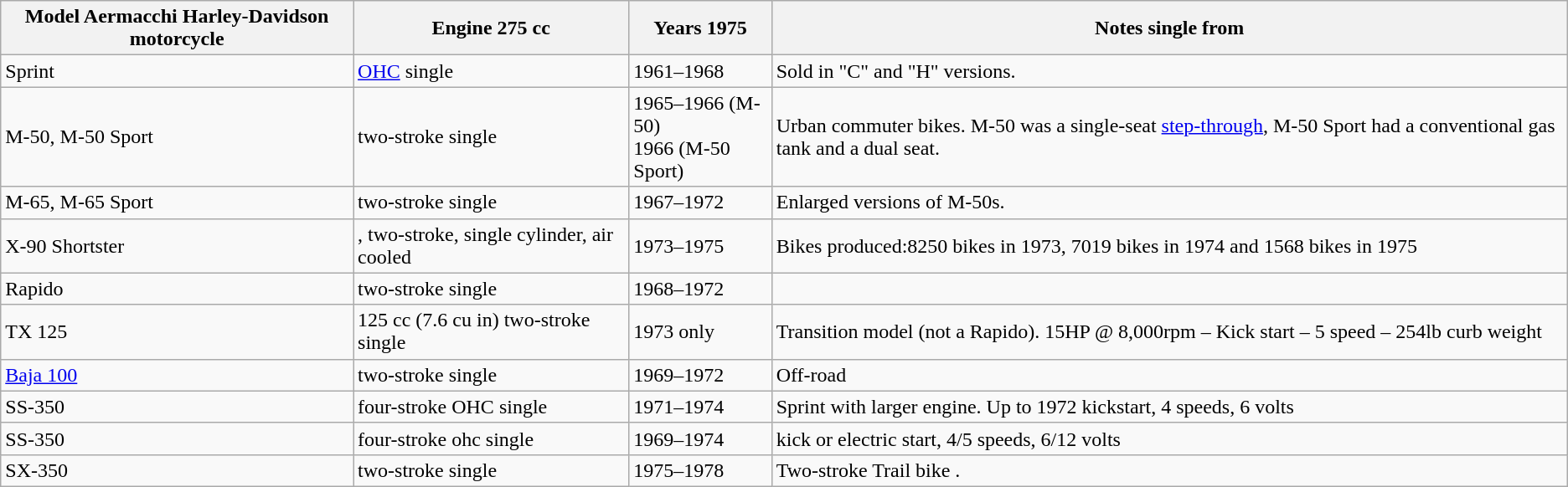<table class="wikitable">
<tr>
<th>Model Aermacchi Harley-Davidson motorcycle</th>
<th>Engine 275 cc</th>
<th>Years 1975</th>
<th>Notes single from</th>
</tr>
<tr>
<td>Sprint</td>
<td> <a href='#'>OHC</a> single</td>
<td>1961–1968</td>
<td>Sold in "C" and "H" versions.</td>
</tr>
<tr>
<td>M-50, M-50 Sport</td>
<td> two-stroke single</td>
<td>1965–1966 (M-50)<br>1966 (M-50 Sport)</td>
<td>Urban commuter bikes. M-50 was a single-seat <a href='#'>step-through</a>, M-50 Sport had a conventional gas tank and a dual seat.</td>
</tr>
<tr>
<td>M-65, M-65 Sport</td>
<td> two-stroke single</td>
<td>1967–1972</td>
<td>Enlarged versions of M-50s.</td>
</tr>
<tr>
<td>X-90 Shortster</td>
<td>, two-stroke, single cylinder, air cooled</td>
<td>1973–1975</td>
<td>Bikes produced:8250 bikes in 1973, 7019 bikes in 1974 and 1568 bikes in 1975</td>
</tr>
<tr>
<td>Rapido</td>
<td> two-stroke single</td>
<td>1968–1972</td>
<td></td>
</tr>
<tr>
<td>TX 125</td>
<td>125 cc (7.6 cu in) two-stroke single</td>
<td>1973 only</td>
<td>Transition model (not a Rapido). 15HP @ 8,000rpm – Kick start – 5 speed – 254lb curb weight</td>
</tr>
<tr>
<td><a href='#'>Baja 100</a></td>
<td> two-stroke single</td>
<td>1969–1972</td>
<td>Off-road</td>
</tr>
<tr>
<td>SS-350</td>
<td> four-stroke OHC single</td>
<td>1971–1974</td>
<td>Sprint with larger engine. Up to 1972 kickstart, 4 speeds, 6 volts</td>
</tr>
<tr>
<td>SS-350</td>
<td> four-stroke ohc single</td>
<td>1969–1974</td>
<td>kick or electric start, 4/5 speeds, 6/12 volts</td>
</tr>
<tr>
<td>SX-350</td>
<td> two-stroke single</td>
<td>1975–1978</td>
<td>Two-stroke Trail bike .</td>
</tr>
</table>
